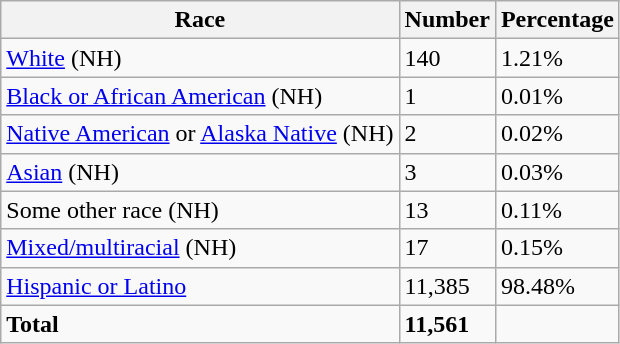<table class="wikitable">
<tr>
<th>Race</th>
<th>Number</th>
<th>Percentage</th>
</tr>
<tr>
<td><a href='#'>White</a> (NH)</td>
<td>140</td>
<td>1.21%</td>
</tr>
<tr>
<td><a href='#'>Black or African American</a> (NH)</td>
<td>1</td>
<td>0.01%</td>
</tr>
<tr>
<td><a href='#'>Native American</a> or <a href='#'>Alaska Native</a> (NH)</td>
<td>2</td>
<td>0.02%</td>
</tr>
<tr>
<td><a href='#'>Asian</a> (NH)</td>
<td>3</td>
<td>0.03%</td>
</tr>
<tr>
<td>Some other race (NH)</td>
<td>13</td>
<td>0.11%</td>
</tr>
<tr>
<td><a href='#'>Mixed/multiracial</a> (NH)</td>
<td>17</td>
<td>0.15%</td>
</tr>
<tr>
<td><a href='#'>Hispanic or Latino</a></td>
<td>11,385</td>
<td>98.48%</td>
</tr>
<tr>
<td><strong>Total</strong></td>
<td><strong>11,561</strong></td>
<td></td>
</tr>
</table>
